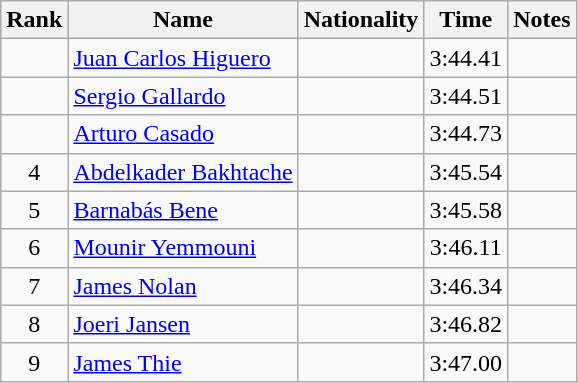<table class="wikitable sortable" style="text-align:center">
<tr>
<th>Rank</th>
<th>Name</th>
<th>Nationality</th>
<th>Time</th>
<th>Notes</th>
</tr>
<tr>
<td></td>
<td align="left"><a href='#'>Juan Carlos Higuero</a></td>
<td align=left></td>
<td>3:44.41</td>
<td></td>
</tr>
<tr>
<td></td>
<td align="left"><a href='#'>Sergio Gallardo</a></td>
<td align=left></td>
<td>3:44.51</td>
<td></td>
</tr>
<tr>
<td></td>
<td align="left"><a href='#'>Arturo Casado</a></td>
<td align=left></td>
<td>3:44.73</td>
<td></td>
</tr>
<tr>
<td>4</td>
<td align="left"><a href='#'>Abdelkader Bakhtache</a></td>
<td align=left></td>
<td>3:45.54</td>
<td></td>
</tr>
<tr>
<td>5</td>
<td align="left"><a href='#'>Barnabás Bene</a></td>
<td align=left></td>
<td>3:45.58</td>
<td></td>
</tr>
<tr>
<td>6</td>
<td align="left"><a href='#'>Mounir Yemmouni</a></td>
<td align=left></td>
<td>3:46.11</td>
<td></td>
</tr>
<tr>
<td>7</td>
<td align="left"><a href='#'>James Nolan</a></td>
<td align=left></td>
<td>3:46.34</td>
<td></td>
</tr>
<tr>
<td>8</td>
<td align="left"><a href='#'>Joeri Jansen</a></td>
<td align=left></td>
<td>3:46.82</td>
<td></td>
</tr>
<tr>
<td>9</td>
<td align="left"><a href='#'>James Thie</a></td>
<td align=left></td>
<td>3:47.00</td>
<td></td>
</tr>
</table>
